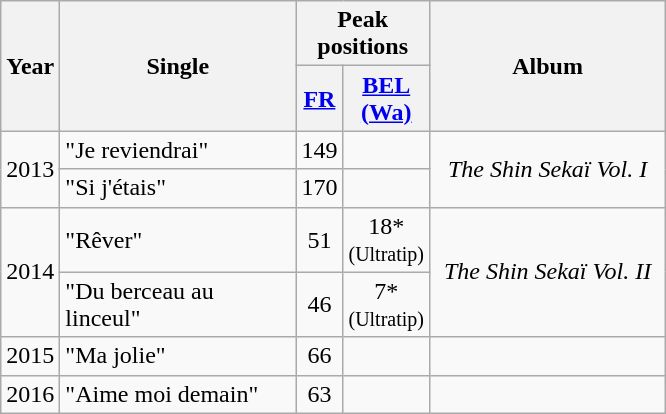<table class="wikitable">
<tr>
<th align="center" rowspan="2" width="10">Year</th>
<th align="center" rowspan="2" width="150">Single</th>
<th align="center" colspan="2" width="20">Peak positions</th>
<th align="center" rowspan="2" width="150">Album</th>
</tr>
<tr>
<th><a href='#'>FR</a><br></th>
<th><a href='#'>BEL<br>(Wa)</a><br></th>
</tr>
<tr>
<td rowspan="2">2013</td>
<td>"Je reviendrai"</td>
<td style="text-align:center;">149</td>
<td style="text-align:center;"></td>
<td style="text-align:center;" rowspan="2"><em>The Shin Sekaï Vol. I</em></td>
</tr>
<tr>
<td>"Si j'étais"</td>
<td style="text-align:center;">170</td>
<td style="text-align:center;"></td>
</tr>
<tr>
<td rowspan="2">2014</td>
<td>"Rêver"</td>
<td style="text-align:center;">51</td>
<td style="text-align:center;">18*<br><small>(Ultratip)</small></td>
<td style="text-align:center;" rowspan="2"><em>The Shin Sekaï Vol. II</em></td>
</tr>
<tr>
<td>"Du berceau au linceul"</td>
<td style="text-align:center;">46</td>
<td style="text-align:center;">7*<br><small>(Ultratip)</small></td>
</tr>
<tr>
<td>2015</td>
<td>"Ma jolie"</td>
<td style="text-align:center;">66</td>
<td style="text-align:center;"></td>
<td style="text-align:center;"></td>
</tr>
<tr>
<td>2016</td>
<td>"Aime moi demain"<br></td>
<td style="text-align:center;">63</td>
<td style="text-align:center;"></td>
<td style="text-align:center;"></td>
</tr>
</table>
